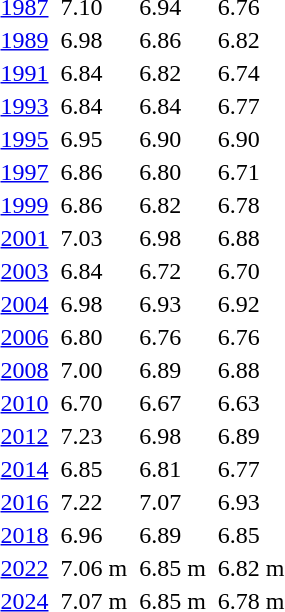<table>
<tr valign="top">
<td><a href='#'>1987</a><br></td>
<td></td>
<td>7.10</td>
<td></td>
<td>6.94</td>
<td></td>
<td>6.76</td>
</tr>
<tr valign="top">
<td><a href='#'>1989</a><br></td>
<td></td>
<td>6.98</td>
<td></td>
<td>6.86</td>
<td></td>
<td>6.82</td>
</tr>
<tr valign="top">
<td><a href='#'>1991</a><br></td>
<td></td>
<td>6.84</td>
<td></td>
<td>6.82</td>
<td></td>
<td>6.74</td>
</tr>
<tr valign="top">
<td><a href='#'>1993</a><br></td>
<td></td>
<td>6.84</td>
<td></td>
<td>6.84 </td>
<td></td>
<td>6.77</td>
</tr>
<tr valign="top">
<td><a href='#'>1995</a><br></td>
<td></td>
<td>6.95 </td>
<td></td>
<td>6.90 </td>
<td></td>
<td>6.90 </td>
</tr>
<tr valign="top">
<td><a href='#'>1997</a><br></td>
<td></td>
<td>6.86  </td>
<td></td>
<td>6.80 </td>
<td></td>
<td>6.71  </td>
</tr>
<tr valign="top">
<td><a href='#'>1999</a><br></td>
<td></td>
<td>6.86 </td>
<td></td>
<td>6.82 </td>
<td></td>
<td>6.78</td>
</tr>
<tr valign="top">
<td><a href='#'>2001</a><br></td>
<td></td>
<td>7.03 </td>
<td></td>
<td>6.98 </td>
<td></td>
<td>6.88 </td>
</tr>
<tr valign="top">
<td><a href='#'>2003</a><br></td>
<td></td>
<td>6.84 </td>
<td></td>
<td>6.72</td>
<td></td>
<td>6.70 </td>
</tr>
<tr valign="top">
<td><a href='#'>2004</a><br></td>
<td></td>
<td>6.98 </td>
<td></td>
<td>6.93 </td>
<td></td>
<td>6.92 </td>
</tr>
<tr valign="top">
<td><a href='#'>2006</a><br></td>
<td></td>
<td>6.80 </td>
<td></td>
<td>6.76 </td>
<td></td>
<td>6.76 </td>
</tr>
<tr valign="top">
<td><a href='#'>2008</a><br></td>
<td></td>
<td>7.00 </td>
<td></td>
<td>6.89 </td>
<td></td>
<td>6.88</td>
</tr>
<tr valign="top">
<td><a href='#'>2010</a><br></td>
<td></td>
<td>6.70</td>
<td></td>
<td>6.67</td>
<td></td>
<td>6.63 </td>
</tr>
<tr valign="top">
<td><a href='#'>2012</a><br></td>
<td></td>
<td>7.23 </td>
<td></td>
<td>6.98 </td>
<td></td>
<td>6.89 </td>
</tr>
<tr valign="top">
<td><a href='#'>2014</a><br></td>
<td></td>
<td>6.85</td>
<td></td>
<td>6.81 </td>
<td></td>
<td>6.77</td>
</tr>
<tr valign="top">
<td><a href='#'>2016</a><br></td>
<td></td>
<td>7.22 </td>
<td></td>
<td>7.07 </td>
<td></td>
<td>6.93 </td>
</tr>
<tr valign="top">
<td><a href='#'>2018</a><br></td>
<td></td>
<td>6.96 </td>
<td></td>
<td>6.89 </td>
<td></td>
<td>6.85 </td>
</tr>
<tr valign="top">
<td><a href='#'>2022</a><br></td>
<td></td>
<td>7.06 m </td>
<td></td>
<td>6.85 m </td>
<td></td>
<td>6.82 m </td>
</tr>
<tr valign="top">
<td><a href='#'>2024</a><br></td>
<td></td>
<td>7.07 m</td>
<td></td>
<td>6.85 m </td>
<td></td>
<td>6.78 m </td>
</tr>
</table>
